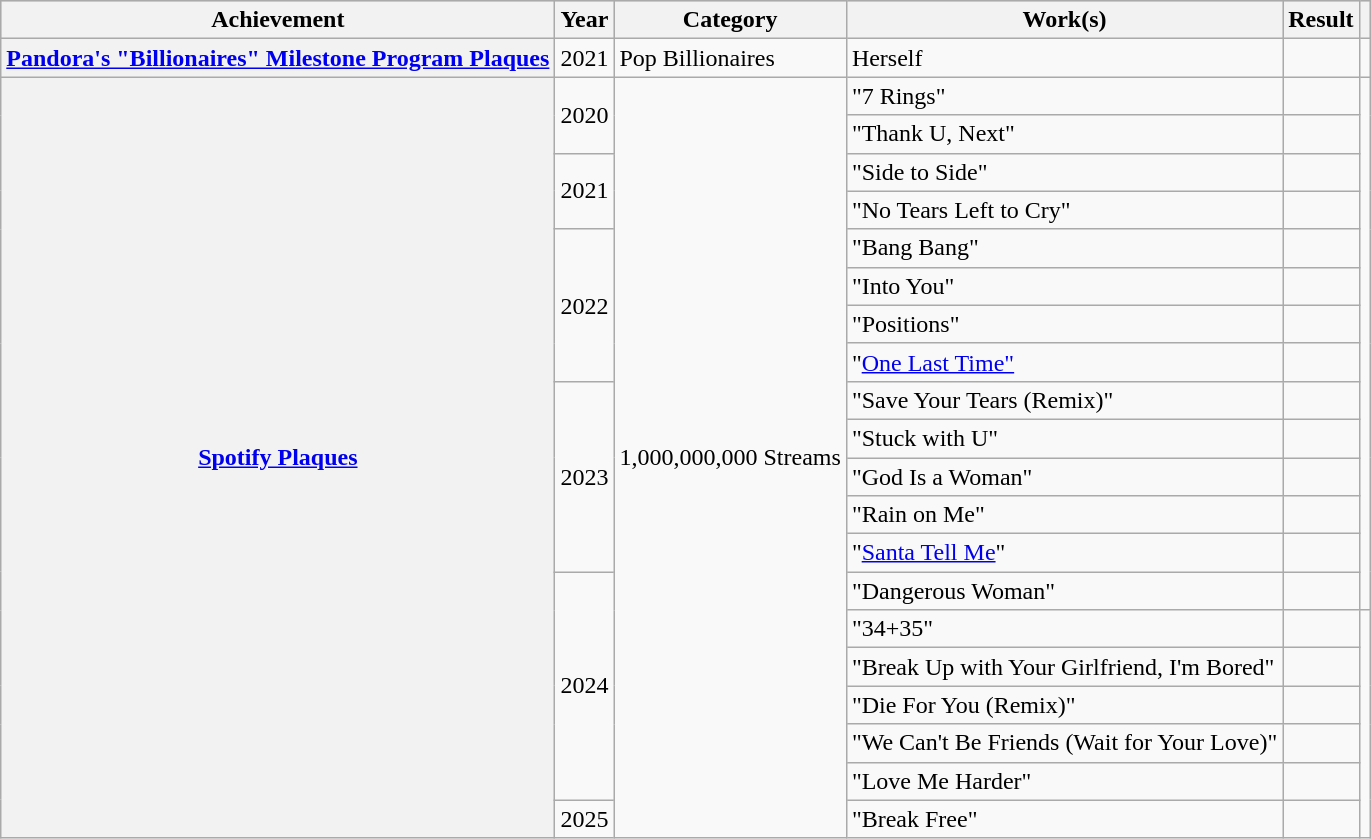<table class="wikitable sortable plainrowheaders">
<tr style="background:#ccc; text-align:center;">
<th scope="col">Achievement</th>
<th scope="col">Year</th>
<th scope="col">Category</th>
<th scope="col">Work(s)</th>
<th scope="col">Result</th>
<th scope="col" class="unsortable"></th>
</tr>
<tr>
<th scope="row"><a href='#'>Pandora's "Billionaires" Milestone Program Plaques</a></th>
<td>2021</td>
<td>Pop Billionaires</td>
<td>Herself</td>
<td></td>
<td style="text-align:center;"></td>
</tr>
<tr>
<th rowspan="20" scope="row"><a href='#'>Spotify Plaques</a></th>
<td rowspan="2">2020</td>
<td rowspan="20">1,000,000,000 Streams</td>
<td>"7 Rings"</td>
<td></td>
<td rowspan="14" style="text-align:center;"></td>
</tr>
<tr>
<td>"Thank U, Next"</td>
<td></td>
</tr>
<tr>
<td rowspan="2">2021</td>
<td>"Side to Side" </td>
<td></td>
</tr>
<tr>
<td>"No Tears Left to Cry"</td>
<td></td>
</tr>
<tr>
<td rowspan="4">2022</td>
<td>"Bang Bang" </td>
<td></td>
</tr>
<tr>
<td>"Into You"</td>
<td></td>
</tr>
<tr>
<td>"Positions"</td>
<td></td>
</tr>
<tr>
<td>"<a href='#'>One Last Time"</a></td>
<td></td>
</tr>
<tr>
<td rowspan="5">2023</td>
<td>"Save Your Tears (Remix)" </td>
<td></td>
</tr>
<tr>
<td>"Stuck with U" </td>
<td></td>
</tr>
<tr>
<td>"God Is a Woman"</td>
<td></td>
</tr>
<tr>
<td>"Rain on Me" </td>
<td></td>
</tr>
<tr>
<td>"<a href='#'>Santa Tell Me</a>"</td>
<td></td>
</tr>
<tr>
<td rowspan="6">2024</td>
<td>"Dangerous Woman"</td>
<td></td>
</tr>
<tr>
<td>"34+35"</td>
<td></td>
<td rowspan="6" style="text-align:center;"></td>
</tr>
<tr>
<td>"Break Up with Your Girlfriend, I'm Bored"</td>
<td></td>
</tr>
<tr>
<td>"Die For You (Remix)" </td>
<td></td>
</tr>
<tr>
<td>"We Can't Be Friends (Wait for Your Love)"</td>
<td></td>
</tr>
<tr>
<td>"Love Me Harder" </td>
<td></td>
</tr>
<tr>
<td>2025</td>
<td>"Break Free" </td>
<td></td>
</tr>
</table>
